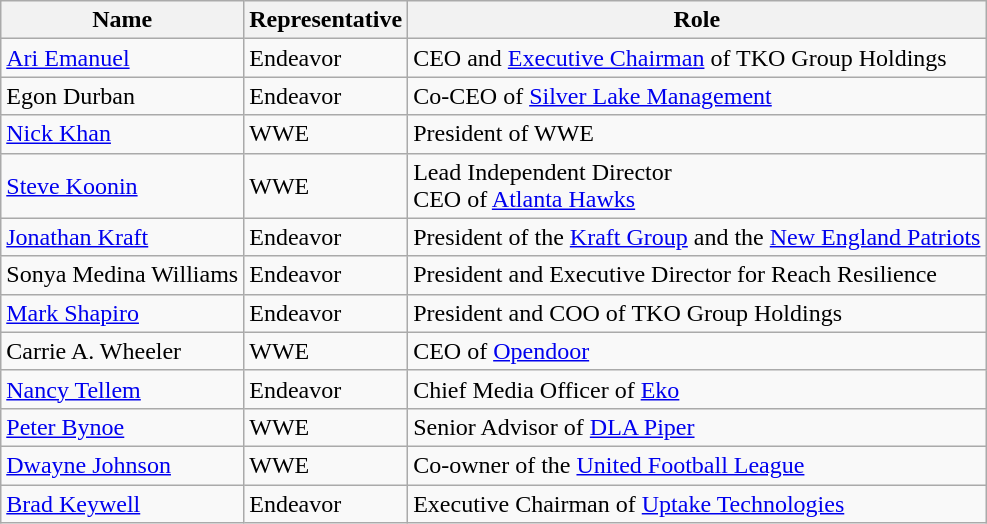<table class="wikitable">
<tr>
<th>Name</th>
<th>Representative</th>
<th>Role</th>
</tr>
<tr>
<td><a href='#'>Ari Emanuel</a></td>
<td>Endeavor</td>
<td>CEO and <a href='#'>Executive Chairman</a> of TKO Group Holdings</td>
</tr>
<tr>
<td>Egon Durban</td>
<td>Endeavor</td>
<td>Co-CEO of <a href='#'>Silver Lake Management</a></td>
</tr>
<tr>
<td><a href='#'>Nick Khan</a></td>
<td>WWE</td>
<td>President of WWE</td>
</tr>
<tr>
<td><a href='#'>Steve Koonin</a></td>
<td>WWE</td>
<td>Lead Independent Director<br>CEO of <a href='#'>Atlanta Hawks</a></td>
</tr>
<tr>
<td><a href='#'>Jonathan Kraft</a></td>
<td>Endeavor</td>
<td>President of the <a href='#'>Kraft Group</a> and the <a href='#'>New England Patriots</a></td>
</tr>
<tr>
<td>Sonya Medina Williams</td>
<td>Endeavor</td>
<td>President and Executive Director for Reach Resilience</td>
</tr>
<tr>
<td><a href='#'>Mark Shapiro</a></td>
<td>Endeavor</td>
<td>President and COO of TKO Group Holdings</td>
</tr>
<tr>
<td>Carrie A. Wheeler</td>
<td>WWE</td>
<td>CEO of <a href='#'>Opendoor</a></td>
</tr>
<tr>
<td><a href='#'>Nancy Tellem</a></td>
<td>Endeavor</td>
<td>Chief Media Officer of <a href='#'>Eko</a></td>
</tr>
<tr>
<td><a href='#'>Peter Bynoe</a></td>
<td>WWE</td>
<td>Senior Advisor of <a href='#'>DLA Piper</a></td>
</tr>
<tr>
<td><a href='#'>Dwayne Johnson</a></td>
<td>WWE</td>
<td>Co-owner of the <a href='#'>United Football League</a></td>
</tr>
<tr>
<td><a href='#'>Brad Keywell</a></td>
<td>Endeavor</td>
<td>Executive Chairman of <a href='#'>Uptake Technologies</a></td>
</tr>
</table>
